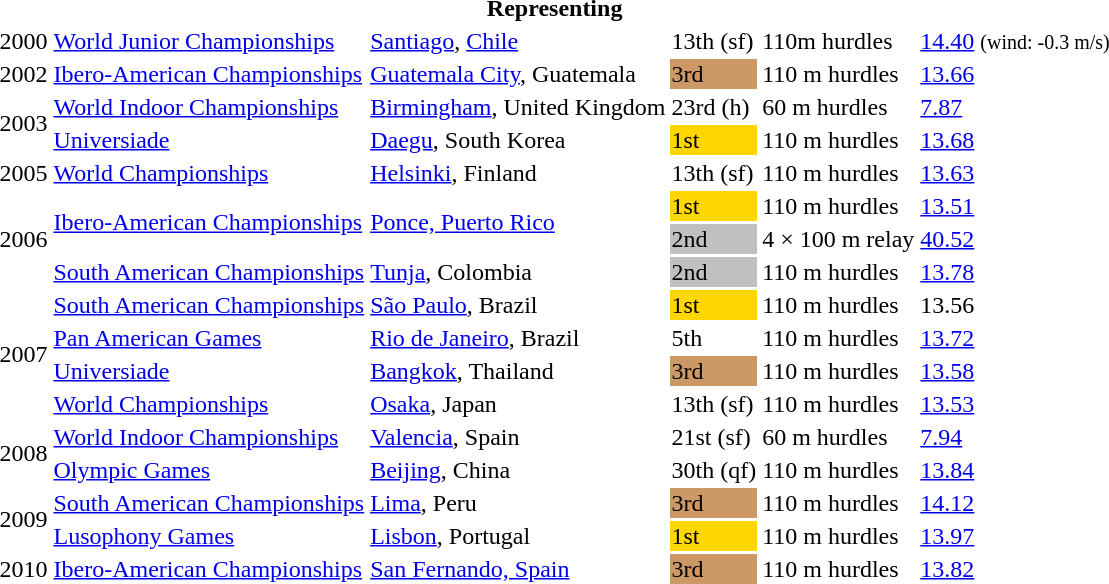<table>
<tr>
<th colspan="6">Representing </th>
</tr>
<tr>
<td>2000</td>
<td><a href='#'>World Junior Championships</a></td>
<td><a href='#'>Santiago</a>, <a href='#'>Chile</a></td>
<td>13th (sf)</td>
<td>110m hurdles</td>
<td><a href='#'>14.40</a> <small>(wind: -0.3 m/s)</small></td>
</tr>
<tr>
<td>2002</td>
<td><a href='#'>Ibero-American Championships</a></td>
<td><a href='#'>Guatemala City</a>, Guatemala</td>
<td bgcolor="cc9966">3rd</td>
<td>110 m hurdles</td>
<td><a href='#'>13.66</a></td>
</tr>
<tr>
<td rowspan=2>2003</td>
<td><a href='#'>World Indoor Championships</a></td>
<td><a href='#'>Birmingham</a>, United Kingdom</td>
<td>23rd (h)</td>
<td>60 m hurdles</td>
<td><a href='#'>7.87</a></td>
</tr>
<tr>
<td><a href='#'>Universiade</a></td>
<td><a href='#'>Daegu</a>, South Korea</td>
<td bgcolor="gold">1st</td>
<td>110 m hurdles</td>
<td><a href='#'>13.68</a></td>
</tr>
<tr>
<td>2005</td>
<td><a href='#'>World Championships</a></td>
<td><a href='#'>Helsinki</a>, Finland</td>
<td>13th (sf)</td>
<td>110 m hurdles</td>
<td><a href='#'>13.63</a></td>
</tr>
<tr>
<td rowspan=3>2006</td>
<td rowspan=2><a href='#'>Ibero-American Championships</a></td>
<td rowspan=2><a href='#'>Ponce, Puerto Rico</a></td>
<td bgcolor="gold">1st</td>
<td>110 m hurdles</td>
<td><a href='#'>13.51</a></td>
</tr>
<tr>
<td bgcolor="silver">2nd</td>
<td>4 × 100 m relay</td>
<td><a href='#'>40.52</a></td>
</tr>
<tr>
<td><a href='#'>South American Championships</a></td>
<td><a href='#'>Tunja</a>, Colombia</td>
<td bgcolor="silver">2nd</td>
<td>110 m hurdles</td>
<td><a href='#'>13.78</a></td>
</tr>
<tr>
<td rowspan=4>2007</td>
<td><a href='#'>South American Championships</a></td>
<td><a href='#'>São Paulo</a>, Brazil</td>
<td bgcolor="gold">1st</td>
<td>110 m hurdles</td>
<td>13.56</td>
</tr>
<tr>
<td><a href='#'>Pan American Games</a></td>
<td><a href='#'>Rio de Janeiro</a>, Brazil</td>
<td>5th</td>
<td>110 m hurdles</td>
<td><a href='#'>13.72</a></td>
</tr>
<tr>
<td><a href='#'>Universiade</a></td>
<td><a href='#'>Bangkok</a>, Thailand</td>
<td bgcolor="cc9966">3rd</td>
<td>110 m hurdles</td>
<td><a href='#'>13.58</a></td>
</tr>
<tr>
<td><a href='#'>World Championships</a></td>
<td><a href='#'>Osaka</a>, Japan</td>
<td>13th (sf)</td>
<td>110 m hurdles</td>
<td><a href='#'>13.53</a></td>
</tr>
<tr>
<td rowspan=2>2008</td>
<td><a href='#'>World Indoor Championships</a></td>
<td><a href='#'>Valencia</a>, Spain</td>
<td>21st (sf)</td>
<td>60 m hurdles</td>
<td><a href='#'>7.94</a></td>
</tr>
<tr>
<td><a href='#'>Olympic Games</a></td>
<td><a href='#'>Beijing</a>, China</td>
<td>30th (qf)</td>
<td>110 m hurdles</td>
<td><a href='#'>13.84</a></td>
</tr>
<tr>
<td rowspan=2>2009</td>
<td><a href='#'>South American Championships</a></td>
<td><a href='#'>Lima</a>, Peru</td>
<td bgcolor="cc9966">3rd</td>
<td>110 m hurdles</td>
<td><a href='#'>14.12</a></td>
</tr>
<tr>
<td><a href='#'>Lusophony Games</a></td>
<td><a href='#'>Lisbon</a>, Portugal</td>
<td bgcolor="gold">1st</td>
<td>110 m hurdles</td>
<td><a href='#'>13.97</a></td>
</tr>
<tr>
<td>2010</td>
<td><a href='#'>Ibero-American Championships</a></td>
<td><a href='#'>San Fernando, Spain</a></td>
<td bgcolor="cc9966">3rd</td>
<td>110 m hurdles</td>
<td><a href='#'>13.82</a></td>
</tr>
</table>
